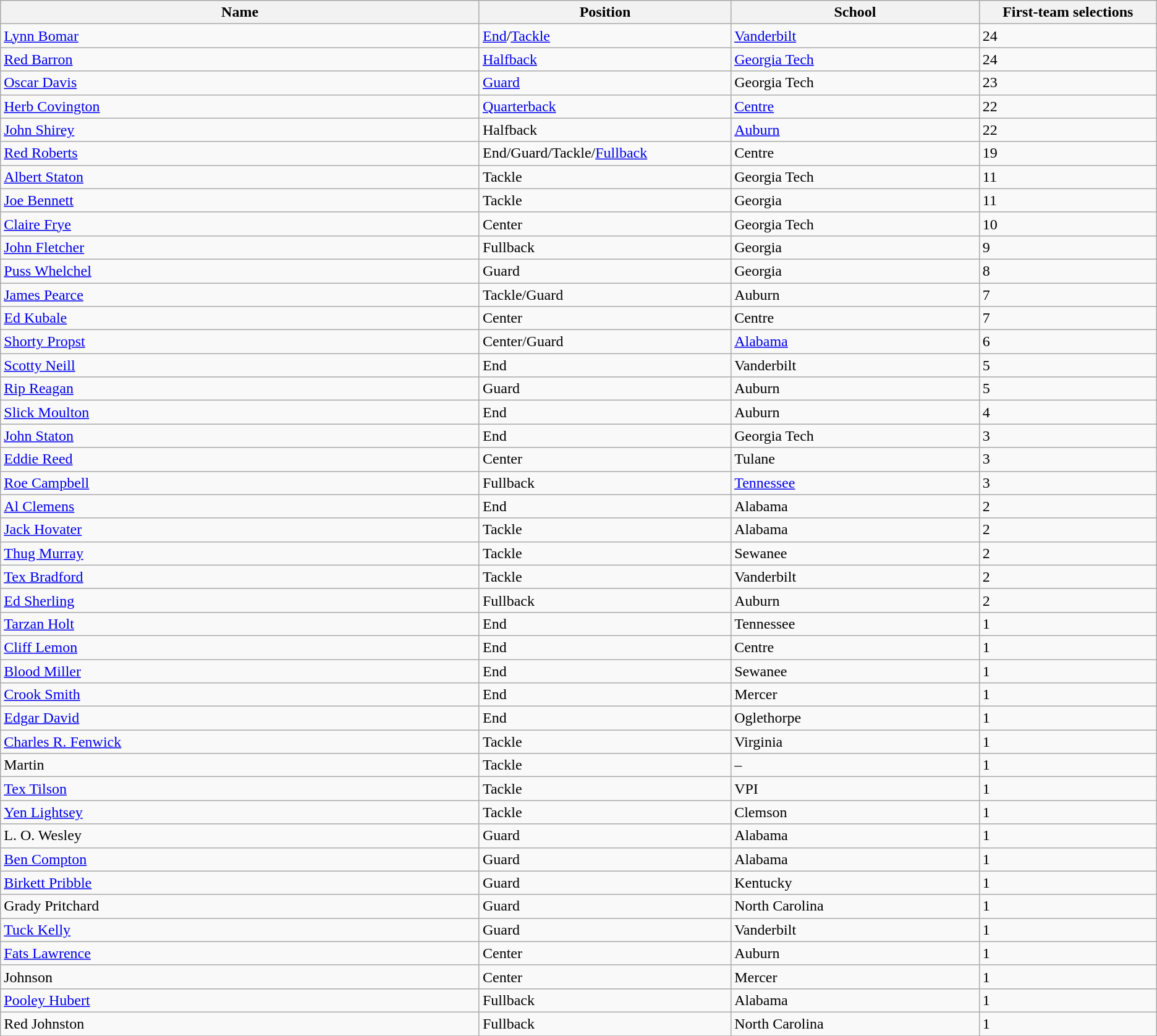<table class="wikitable sortable">
<tr>
<th bgcolor="#DDDDFF" width="27%">Name</th>
<th bgcolor="#DDDDFF" width="13%">Position</th>
<th bgcolor="#DDDDFF" width="14%">School</th>
<th bgcolor="#DDDDFF" width="10%">First-team selections</th>
</tr>
<tr align="left">
<td><a href='#'>Lynn Bomar</a></td>
<td><a href='#'>End</a>/<a href='#'>Tackle</a></td>
<td><a href='#'>Vanderbilt</a></td>
<td>24</td>
</tr>
<tr align="left">
<td><a href='#'>Red Barron</a></td>
<td><a href='#'>Halfback</a></td>
<td><a href='#'>Georgia Tech</a></td>
<td>24</td>
</tr>
<tr align="left">
<td><a href='#'>Oscar Davis</a></td>
<td><a href='#'>Guard</a></td>
<td>Georgia Tech</td>
<td>23</td>
</tr>
<tr align="left">
<td><a href='#'>Herb Covington</a></td>
<td><a href='#'>Quarterback</a></td>
<td><a href='#'>Centre</a></td>
<td>22</td>
</tr>
<tr align="left">
<td><a href='#'>John Shirey</a></td>
<td>Halfback</td>
<td><a href='#'>Auburn</a></td>
<td>22</td>
</tr>
<tr align="left">
<td><a href='#'>Red Roberts</a></td>
<td>End/Guard/Tackle/<a href='#'>Fullback</a></td>
<td>Centre</td>
<td>19</td>
</tr>
<tr align="left">
<td><a href='#'>Albert Staton</a></td>
<td>Tackle</td>
<td>Georgia Tech</td>
<td>11</td>
</tr>
<tr align="left">
<td><a href='#'>Joe Bennett</a></td>
<td>Tackle</td>
<td>Georgia</td>
<td>11</td>
</tr>
<tr align="left">
<td><a href='#'>Claire Frye</a></td>
<td>Center</td>
<td>Georgia Tech</td>
<td>10</td>
</tr>
<tr align="left">
<td><a href='#'>John Fletcher</a></td>
<td>Fullback</td>
<td>Georgia</td>
<td>9</td>
</tr>
<tr align="left">
<td><a href='#'>Puss Whelchel</a></td>
<td>Guard</td>
<td>Georgia</td>
<td>8</td>
</tr>
<tr align="left">
<td><a href='#'>James Pearce</a></td>
<td>Tackle/Guard</td>
<td>Auburn</td>
<td>7</td>
</tr>
<tr align="left">
<td><a href='#'>Ed Kubale</a></td>
<td>Center</td>
<td>Centre</td>
<td>7</td>
</tr>
<tr align="left">
<td><a href='#'>Shorty Propst</a></td>
<td>Center/Guard</td>
<td><a href='#'>Alabama</a></td>
<td>6</td>
</tr>
<tr align="left">
<td><a href='#'>Scotty Neill</a></td>
<td>End</td>
<td>Vanderbilt</td>
<td>5</td>
</tr>
<tr align="left">
<td><a href='#'>Rip Reagan</a></td>
<td>Guard</td>
<td>Auburn</td>
<td>5</td>
</tr>
<tr align="left">
<td><a href='#'>Slick Moulton</a></td>
<td>End</td>
<td>Auburn</td>
<td>4</td>
</tr>
<tr align="left">
<td><a href='#'>John Staton</a></td>
<td>End</td>
<td>Georgia Tech</td>
<td>3</td>
</tr>
<tr align="left">
<td><a href='#'>Eddie Reed</a></td>
<td>Center</td>
<td>Tulane</td>
<td>3</td>
</tr>
<tr align="left">
<td><a href='#'>Roe Campbell</a></td>
<td>Fullback</td>
<td><a href='#'>Tennessee</a></td>
<td>3</td>
</tr>
<tr align="left">
<td><a href='#'>Al Clemens</a></td>
<td>End</td>
<td>Alabama</td>
<td>2</td>
</tr>
<tr align="left">
<td><a href='#'>Jack Hovater</a></td>
<td>Tackle</td>
<td>Alabama</td>
<td>2</td>
</tr>
<tr align="left">
<td><a href='#'>Thug Murray</a></td>
<td>Tackle</td>
<td>Sewanee</td>
<td>2</td>
</tr>
<tr align="left">
<td><a href='#'>Tex Bradford</a></td>
<td>Tackle</td>
<td>Vanderbilt</td>
<td>2</td>
</tr>
<tr align="left">
<td><a href='#'>Ed Sherling</a></td>
<td>Fullback</td>
<td>Auburn</td>
<td>2</td>
</tr>
<tr align="left">
<td><a href='#'>Tarzan Holt</a></td>
<td>End</td>
<td>Tennessee</td>
<td>1</td>
</tr>
<tr align="left">
<td><a href='#'>Cliff Lemon</a></td>
<td>End</td>
<td>Centre</td>
<td>1</td>
</tr>
<tr align="left">
<td><a href='#'>Blood Miller</a></td>
<td>End</td>
<td>Sewanee</td>
<td>1</td>
</tr>
<tr align="left">
<td><a href='#'>Crook Smith</a></td>
<td>End</td>
<td>Mercer</td>
<td>1</td>
</tr>
<tr align="left">
<td><a href='#'>Edgar David</a></td>
<td>End</td>
<td>Oglethorpe</td>
<td>1</td>
</tr>
<tr align="left">
<td><a href='#'>Charles R. Fenwick</a></td>
<td>Tackle</td>
<td>Virginia</td>
<td>1</td>
</tr>
<tr align="left">
<td>Martin</td>
<td>Tackle</td>
<td>–</td>
<td>1</td>
</tr>
<tr align="left">
<td><a href='#'>Tex Tilson</a></td>
<td>Tackle</td>
<td>VPI</td>
<td>1</td>
</tr>
<tr align="left">
<td><a href='#'>Yen Lightsey</a></td>
<td>Tackle</td>
<td>Clemson</td>
<td>1</td>
</tr>
<tr align="left">
<td>L. O. Wesley</td>
<td>Guard</td>
<td>Alabama</td>
<td>1</td>
</tr>
<tr align="left">
<td><a href='#'>Ben Compton</a></td>
<td>Guard</td>
<td>Alabama</td>
<td>1</td>
</tr>
<tr align="left">
<td><a href='#'>Birkett Pribble</a></td>
<td>Guard</td>
<td>Kentucky</td>
<td>1</td>
</tr>
<tr align="left">
<td>Grady Pritchard</td>
<td>Guard</td>
<td>North Carolina</td>
<td>1</td>
</tr>
<tr align="left">
<td><a href='#'>Tuck Kelly</a></td>
<td>Guard</td>
<td>Vanderbilt</td>
<td>1</td>
</tr>
<tr align="left">
<td><a href='#'>Fats Lawrence</a></td>
<td>Center</td>
<td>Auburn</td>
<td>1</td>
</tr>
<tr align="left">
<td>Johnson</td>
<td>Center</td>
<td>Mercer</td>
<td>1</td>
</tr>
<tr align="left">
<td><a href='#'>Pooley Hubert</a></td>
<td>Fullback</td>
<td>Alabama</td>
<td>1</td>
</tr>
<tr align="left">
<td>Red Johnston</td>
<td>Fullback</td>
<td>North Carolina</td>
<td>1</td>
</tr>
<tr align="left">
</tr>
</table>
